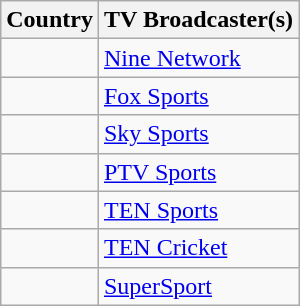<table class="wikitable">
<tr>
<th>Country</th>
<th>TV Broadcaster(s)</th>
</tr>
<tr>
<td></td>
<td><a href='#'>Nine Network</a></td>
</tr>
<tr>
<td></td>
<td><a href='#'>Fox Sports</a></td>
</tr>
<tr>
<td></td>
<td><a href='#'>Sky Sports</a></td>
</tr>
<tr>
<td></td>
<td><a href='#'>PTV Sports</a></td>
</tr>
<tr>
<td></td>
<td><a href='#'>TEN Sports</a></td>
</tr>
<tr>
<td></td>
<td><a href='#'>TEN Cricket</a></td>
</tr>
<tr>
<td></td>
<td><a href='#'>SuperSport</a></td>
</tr>
</table>
